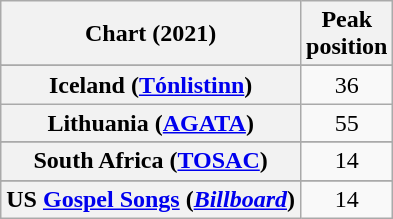<table class="wikitable sortable plainrowheaders" style="text-align:center">
<tr>
<th scope="col">Chart (2021)</th>
<th scope="col">Peak<br>position</th>
</tr>
<tr>
</tr>
<tr>
</tr>
<tr>
</tr>
<tr>
</tr>
<tr>
<th scope="row">Iceland (<a href='#'>Tónlistinn</a>)</th>
<td>36</td>
</tr>
<tr>
<th scope="row">Lithuania (<a href='#'>AGATA</a>)</th>
<td>55</td>
</tr>
<tr>
</tr>
<tr>
<th scope="row">South Africa (<a href='#'>TOSAC</a>)</th>
<td>14</td>
</tr>
<tr>
</tr>
<tr>
</tr>
<tr>
</tr>
<tr>
<th scope="row">US <a href='#'>Gospel Songs</a> (<em><a href='#'>Billboard</a></em>)</th>
<td>14</td>
</tr>
</table>
